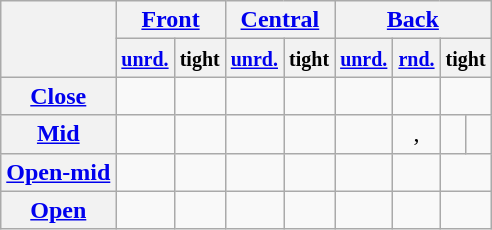<table class="wikitable" style=text-align:center>
<tr>
<th rowspan="2"></th>
<th colspan="2"><a href='#'>Front</a></th>
<th colspan="2"><a href='#'>Central</a></th>
<th colspan="4"><a href='#'>Back</a></th>
</tr>
<tr>
<th><small><a href='#'>unrd.</a></small></th>
<th><small>tight</small></th>
<th><small><a href='#'>unrd.</a></small></th>
<th><small>tight</small></th>
<th><small><a href='#'>unrd.</a></small></th>
<th><small><a href='#'>rnd.</a></small></th>
<th colspan="2"><small>tight</small></th>
</tr>
<tr>
<th><a href='#'>Close</a></th>
<td></td>
<td></td>
<td></td>
<td></td>
<td></td>
<td></td>
<td colspan="2"></td>
</tr>
<tr>
<th><a href='#'>Mid</a></th>
<td></td>
<td></td>
<td></td>
<td></td>
<td></td>
<td>, </td>
<td></td>
<td></td>
</tr>
<tr>
<th><a href='#'>Open-mid</a></th>
<td></td>
<td></td>
<td></td>
<td></td>
<td></td>
<td></td>
<td colspan="2"></td>
</tr>
<tr>
<th><a href='#'>Open</a></th>
<td></td>
<td></td>
<td></td>
<td></td>
<td></td>
<td></td>
<td colspan="2"></td>
</tr>
</table>
